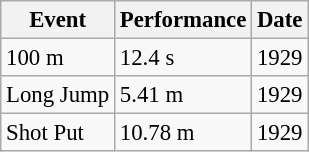<table class="wikitable" style="border-collapse: collapse; font-size: 95%;">
<tr>
<th scope=col>Event</th>
<th scope=col>Performance</th>
<th scope=col>Date</th>
</tr>
<tr>
<td>100 m</td>
<td>12.4 s</td>
<td>1929</td>
</tr>
<tr>
<td>Long Jump</td>
<td>5.41 m</td>
<td>1929</td>
</tr>
<tr>
<td>Shot Put</td>
<td>10.78 m</td>
<td>1929</td>
</tr>
</table>
